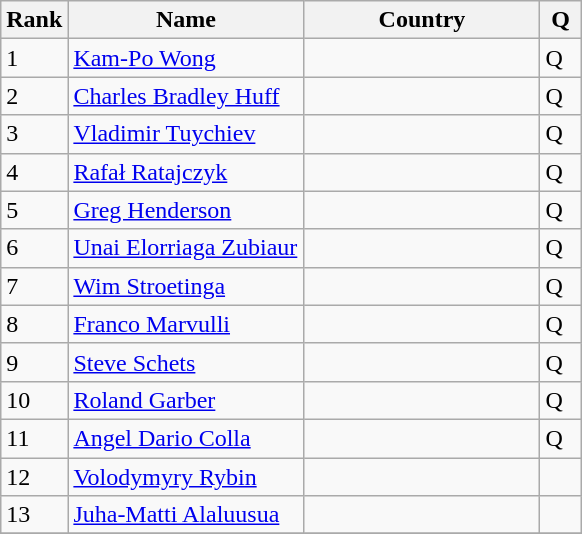<table class="wikitable">
<tr>
<th width=20>Rank</th>
<th width=150>Name</th>
<th width=150>Country</th>
<th width=20>Q</th>
</tr>
<tr>
<td>1</td>
<td><a href='#'>Kam-Po Wong</a></td>
<td></td>
<td>Q</td>
</tr>
<tr>
<td>2</td>
<td><a href='#'>Charles Bradley Huff</a></td>
<td></td>
<td>Q</td>
</tr>
<tr>
<td>3</td>
<td><a href='#'>Vladimir Tuychiev</a></td>
<td></td>
<td>Q</td>
</tr>
<tr>
<td>4</td>
<td><a href='#'>Rafał Ratajczyk</a></td>
<td></td>
<td>Q</td>
</tr>
<tr>
<td>5</td>
<td><a href='#'>Greg Henderson</a></td>
<td></td>
<td>Q</td>
</tr>
<tr>
<td>6</td>
<td><a href='#'>Unai Elorriaga Zubiaur</a></td>
<td></td>
<td>Q</td>
</tr>
<tr>
<td>7</td>
<td><a href='#'>Wim Stroetinga</a></td>
<td></td>
<td>Q</td>
</tr>
<tr>
<td>8</td>
<td><a href='#'>Franco Marvulli</a></td>
<td></td>
<td>Q</td>
</tr>
<tr>
<td>9</td>
<td><a href='#'>Steve Schets</a></td>
<td></td>
<td>Q</td>
</tr>
<tr>
<td>10</td>
<td><a href='#'>Roland Garber</a></td>
<td></td>
<td>Q</td>
</tr>
<tr>
<td>11</td>
<td><a href='#'>Angel Dario Colla</a></td>
<td></td>
<td>Q</td>
</tr>
<tr>
<td>12</td>
<td><a href='#'>Volodymyry Rybin</a></td>
<td></td>
<td></td>
</tr>
<tr>
<td>13</td>
<td><a href='#'>Juha-Matti Alaluusua</a></td>
<td></td>
<td></td>
</tr>
<tr>
</tr>
</table>
